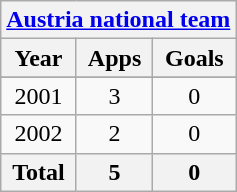<table class="wikitable" style="text-align:center">
<tr>
<th colspan=3><a href='#'>Austria national team</a></th>
</tr>
<tr>
<th>Year</th>
<th>Apps</th>
<th>Goals</th>
</tr>
<tr>
</tr>
<tr>
<td>2001</td>
<td>3</td>
<td>0</td>
</tr>
<tr>
<td>2002</td>
<td>2</td>
<td>0</td>
</tr>
<tr>
<th>Total</th>
<th>5</th>
<th>0</th>
</tr>
</table>
